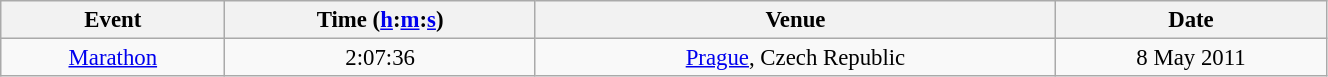<table class="wikitable" style=" text-align:center; font-size:95%;" width="70%">
<tr>
<th>Event</th>
<th>Time (<a href='#'>h</a>:<a href='#'>m</a>:<a href='#'>s</a>)</th>
<th>Venue</th>
<th>Date</th>
</tr>
<tr>
<td><a href='#'>Marathon</a></td>
<td>2:07:36</td>
<td><a href='#'>Prague</a>, Czech Republic</td>
<td>8 May 2011</td>
</tr>
</table>
